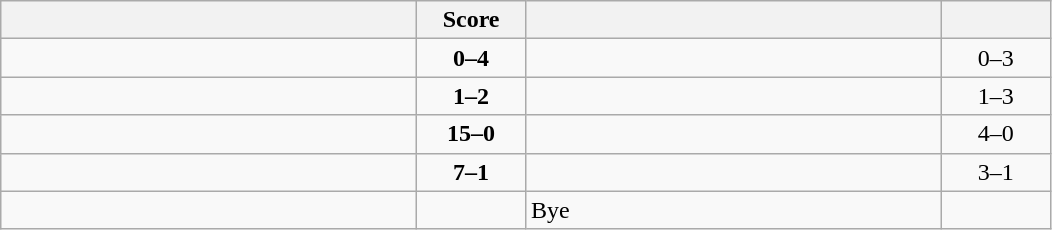<table class="wikitable" style="text-align: center; ">
<tr>
<th align="right" width="270"></th>
<th width="65">Score</th>
<th align="left" width="270"></th>
<th width="65"></th>
</tr>
<tr>
<td align="left"></td>
<td><strong>0–4</strong></td>
<td align="left"><strong></strong></td>
<td>0–3 <strong></strong></td>
</tr>
<tr>
<td align="left"></td>
<td><strong>1–2</strong></td>
<td align="left"><strong></strong></td>
<td>1–3 <strong></strong></td>
</tr>
<tr>
<td align="left"><strong></strong></td>
<td><strong>15–0</strong></td>
<td align="left"></td>
<td>4–0 <strong></strong></td>
</tr>
<tr>
<td align="left"><strong></strong></td>
<td><strong>7–1</strong></td>
<td align="left"></td>
<td>3–1 <strong></strong></td>
</tr>
<tr>
<td align="left"><strong></strong></td>
<td></td>
<td align="left">Bye</td>
<td></td>
</tr>
</table>
